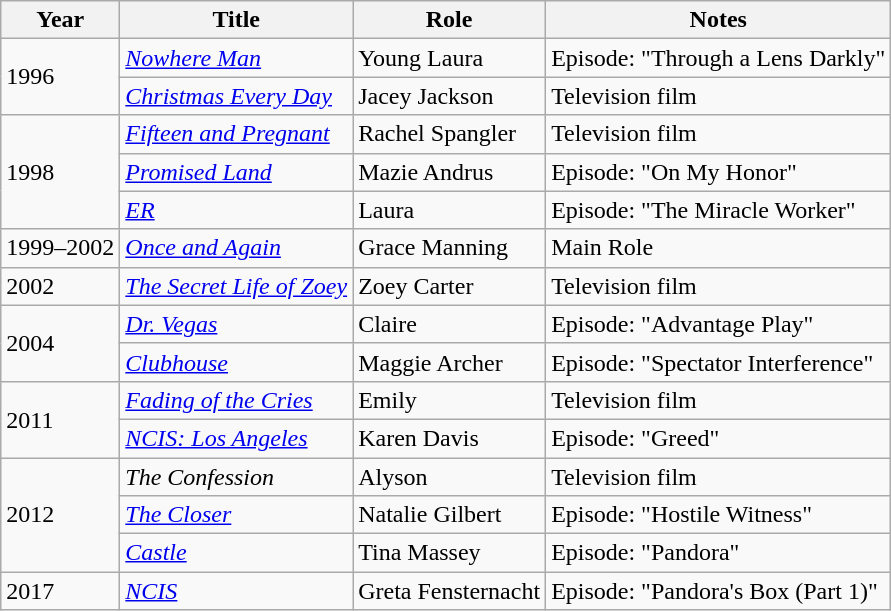<table class="wikitable sortable">
<tr>
<th>Year</th>
<th>Title</th>
<th>Role</th>
<th class="unsortable">Notes</th>
</tr>
<tr>
<td rowspan=2>1996</td>
<td><em><a href='#'>Nowhere Man</a></em></td>
<td>Young Laura</td>
<td>Episode: "Through a Lens Darkly"</td>
</tr>
<tr>
<td><em><a href='#'>Christmas Every Day</a></em></td>
<td>Jacey Jackson</td>
<td>Television film</td>
</tr>
<tr>
<td rowspan=3>1998</td>
<td><em><a href='#'>Fifteen and Pregnant</a></em></td>
<td>Rachel Spangler</td>
<td>Television film</td>
</tr>
<tr>
<td><em><a href='#'>Promised Land</a></em></td>
<td>Mazie Andrus</td>
<td>Episode: "On My Honor"</td>
</tr>
<tr>
<td><em><a href='#'>ER</a></em></td>
<td>Laura</td>
<td>Episode: "The Miracle Worker"</td>
</tr>
<tr>
<td>1999–2002</td>
<td><em><a href='#'>Once and Again</a></em></td>
<td>Grace Manning</td>
<td>Main Role</td>
</tr>
<tr>
<td>2002</td>
<td><em><a href='#'>The Secret Life of Zoey</a></em></td>
<td>Zoey Carter</td>
<td>Television film</td>
</tr>
<tr>
<td rowspan=2>2004</td>
<td><em><a href='#'>Dr. Vegas</a></em></td>
<td>Claire</td>
<td>Episode: "Advantage Play"</td>
</tr>
<tr>
<td><em><a href='#'>Clubhouse</a></em></td>
<td>Maggie Archer</td>
<td>Episode: "Spectator Interference"</td>
</tr>
<tr>
<td rowspan=2>2011</td>
<td><em><a href='#'>Fading of the Cries</a></em></td>
<td>Emily</td>
<td>Television film</td>
</tr>
<tr>
<td><em><a href='#'>NCIS: Los Angeles</a></em></td>
<td>Karen Davis</td>
<td>Episode:  "Greed"</td>
</tr>
<tr>
<td rowspan=3>2012</td>
<td><em>The Confession</em></td>
<td>Alyson</td>
<td>Television film</td>
</tr>
<tr>
<td><em><a href='#'>The Closer</a></em></td>
<td>Natalie Gilbert</td>
<td>Episode: "Hostile Witness"</td>
</tr>
<tr>
<td><em><a href='#'>Castle</a></em></td>
<td>Tina Massey</td>
<td>Episode: "Pandora"</td>
</tr>
<tr>
<td rowspan=4>2017</td>
<td><em><a href='#'>NCIS</a></em></td>
<td>Greta Fensternacht</td>
<td>Episode: "Pandora's Box (Part 1)"</td>
</tr>
</table>
